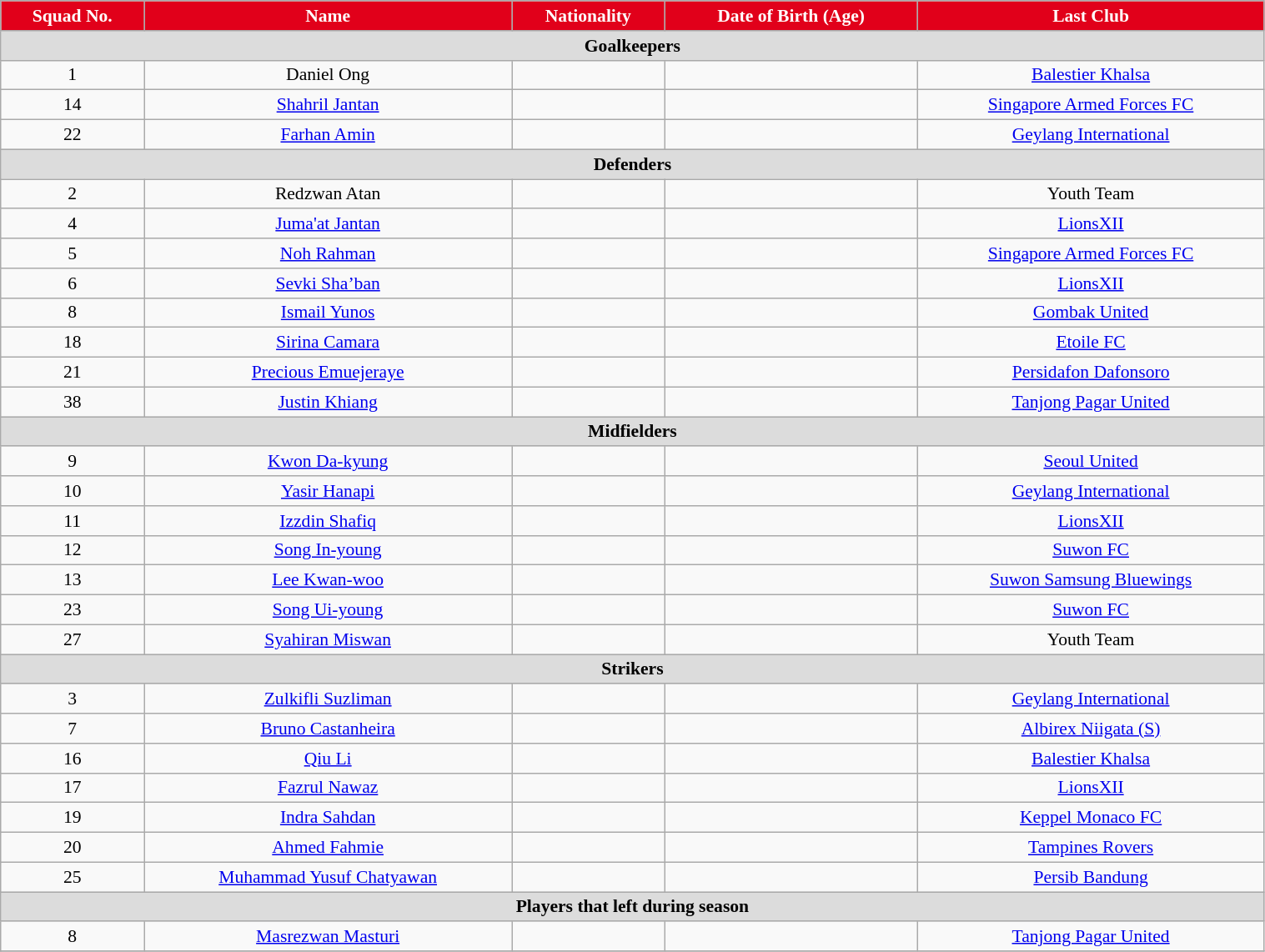<table class="wikitable" style="text-align:center; font-size:90%; width:80%;">
<tr>
<th style="background:#e1001a; color:white; text-align:center;">Squad No.</th>
<th style="background:#e1001a; color:white; text-align:center;">Name</th>
<th style="background:#e1001a; color:white; text-align:center;">Nationality</th>
<th style="background:#e1001a; color:white; text-align:center;">Date of Birth (Age)</th>
<th style="background:#e1001a; color:white; text-align:center;">Last Club</th>
</tr>
<tr>
<th colspan="5" style="background:#dcdcdc; text-align:center">Goalkeepers</th>
</tr>
<tr>
<td>1</td>
<td>Daniel Ong</td>
<td></td>
<td></td>
<td> <a href='#'>Balestier Khalsa</a></td>
</tr>
<tr>
<td>14</td>
<td><a href='#'>Shahril Jantan</a></td>
<td></td>
<td></td>
<td> <a href='#'>Singapore Armed Forces FC</a></td>
</tr>
<tr>
<td>22</td>
<td><a href='#'>Farhan Amin</a></td>
<td></td>
<td></td>
<td> <a href='#'>Geylang International</a></td>
</tr>
<tr>
<th colspan="5" style="background:#dcdcdc; text-align:center">Defenders</th>
</tr>
<tr>
<td>2</td>
<td>Redzwan Atan</td>
<td></td>
<td></td>
<td>Youth Team</td>
</tr>
<tr>
<td>4</td>
<td><a href='#'>Juma'at Jantan</a></td>
<td></td>
<td></td>
<td> <a href='#'>LionsXII</a></td>
</tr>
<tr>
<td>5</td>
<td><a href='#'>Noh Rahman</a></td>
<td></td>
<td></td>
<td> <a href='#'>Singapore Armed Forces FC</a></td>
</tr>
<tr>
<td>6</td>
<td><a href='#'>Sevki Sha’ban</a></td>
<td></td>
<td></td>
<td> <a href='#'>LionsXII</a></td>
</tr>
<tr>
<td>8</td>
<td><a href='#'>Ismail Yunos</a></td>
<td></td>
<td></td>
<td> <a href='#'>Gombak United</a></td>
</tr>
<tr>
<td>18</td>
<td><a href='#'>Sirina Camara</a></td>
<td></td>
<td></td>
<td> <a href='#'>Etoile FC</a></td>
</tr>
<tr>
<td>21</td>
<td><a href='#'>Precious Emuejeraye</a></td>
<td></td>
<td></td>
<td> <a href='#'>Persidafon Dafonsoro</a></td>
</tr>
<tr>
<td>38</td>
<td><a href='#'>Justin Khiang</a></td>
<td></td>
<td></td>
<td> <a href='#'>Tanjong Pagar United</a></td>
</tr>
<tr>
<th colspan="5" style="background:#dcdcdc; text-align:center">Midfielders</th>
</tr>
<tr>
<td>9</td>
<td><a href='#'>Kwon Da-kyung</a></td>
<td></td>
<td></td>
<td> <a href='#'>Seoul United</a></td>
</tr>
<tr>
<td>10</td>
<td><a href='#'>Yasir Hanapi</a></td>
<td></td>
<td></td>
<td> <a href='#'>Geylang International</a></td>
</tr>
<tr>
<td>11</td>
<td><a href='#'>Izzdin Shafiq</a></td>
<td></td>
<td></td>
<td> <a href='#'>LionsXII</a></td>
</tr>
<tr>
<td>12</td>
<td><a href='#'>Song In-young</a></td>
<td></td>
<td></td>
<td> <a href='#'>Suwon FC</a></td>
</tr>
<tr>
<td>13</td>
<td><a href='#'>Lee Kwan-woo</a></td>
<td></td>
<td></td>
<td> <a href='#'>Suwon Samsung Bluewings</a></td>
</tr>
<tr>
<td>23</td>
<td><a href='#'>Song Ui-young</a></td>
<td></td>
<td></td>
<td> <a href='#'>Suwon FC</a></td>
</tr>
<tr>
<td>27</td>
<td><a href='#'>Syahiran Miswan</a></td>
<td></td>
<td></td>
<td>Youth Team</td>
</tr>
<tr>
<th colspan="5" style="background:#dcdcdc; text-align:center">Strikers</th>
</tr>
<tr>
<td>3</td>
<td><a href='#'>Zulkifli Suzliman</a></td>
<td></td>
<td></td>
<td> <a href='#'>Geylang International</a></td>
</tr>
<tr>
<td>7</td>
<td><a href='#'>Bruno Castanheira</a></td>
<td></td>
<td></td>
<td> <a href='#'>Albirex Niigata (S)</a></td>
</tr>
<tr>
<td>16</td>
<td><a href='#'>Qiu Li</a></td>
<td></td>
<td></td>
<td> <a href='#'>Balestier Khalsa</a></td>
</tr>
<tr>
<td>17</td>
<td><a href='#'>Fazrul Nawaz</a></td>
<td></td>
<td></td>
<td> <a href='#'>LionsXII</a></td>
</tr>
<tr>
<td>19</td>
<td><a href='#'>Indra Sahdan</a></td>
<td></td>
<td></td>
<td> <a href='#'>Keppel Monaco FC</a></td>
</tr>
<tr>
<td>20</td>
<td><a href='#'>Ahmed Fahmie</a></td>
<td></td>
<td></td>
<td> <a href='#'>Tampines Rovers</a></td>
</tr>
<tr>
<td>25</td>
<td><a href='#'>Muhammad Yusuf Chatyawan</a></td>
<td></td>
<td></td>
<td> <a href='#'>Persib Bandung</a></td>
</tr>
<tr>
<th colspan="5" style="background:#dcdcdc; text-align:center">Players that left during season</th>
</tr>
<tr>
<td>8</td>
<td><a href='#'>Masrezwan Masturi</a></td>
<td></td>
<td></td>
<td> <a href='#'>Tanjong Pagar United</a></td>
</tr>
<tr>
</tr>
</table>
